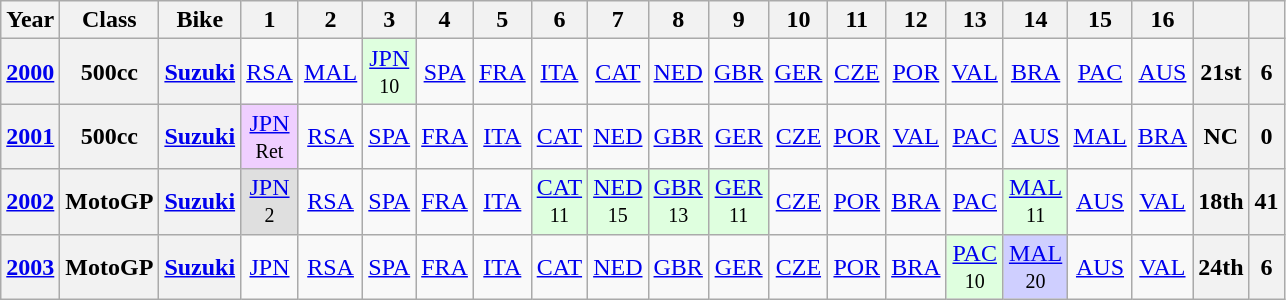<table class="wikitable" style="text-align:center">
<tr>
<th>Year</th>
<th>Class</th>
<th>Bike</th>
<th>1</th>
<th>2</th>
<th>3</th>
<th>4</th>
<th>5</th>
<th>6</th>
<th>7</th>
<th>8</th>
<th>9</th>
<th>10</th>
<th>11</th>
<th>12</th>
<th>13</th>
<th>14</th>
<th>15</th>
<th>16</th>
<th></th>
<th></th>
</tr>
<tr>
<th align="left"><a href='#'>2000</a></th>
<th align="left">500cc</th>
<th align="left"><a href='#'>Suzuki</a></th>
<td><a href='#'>RSA</a></td>
<td><a href='#'>MAL</a></td>
<td style="background:#DFFFDF;"><a href='#'>JPN</a><br><small>10</small></td>
<td><a href='#'>SPA</a></td>
<td><a href='#'>FRA</a></td>
<td><a href='#'>ITA</a></td>
<td><a href='#'>CAT</a></td>
<td><a href='#'>NED</a></td>
<td><a href='#'>GBR</a></td>
<td><a href='#'>GER</a></td>
<td><a href='#'>CZE</a></td>
<td><a href='#'>POR</a></td>
<td><a href='#'>VAL</a></td>
<td><a href='#'>BRA</a></td>
<td><a href='#'>PAC</a></td>
<td><a href='#'>AUS</a></td>
<th>21st</th>
<th>6</th>
</tr>
<tr>
<th align="left"><a href='#'>2001</a></th>
<th align="left">500cc</th>
<th align="left"><a href='#'>Suzuki</a></th>
<td style="background:#EFCFFF;"><a href='#'>JPN</a><br><small>Ret</small></td>
<td><a href='#'>RSA</a></td>
<td><a href='#'>SPA</a></td>
<td><a href='#'>FRA</a></td>
<td><a href='#'>ITA</a></td>
<td><a href='#'>CAT</a></td>
<td><a href='#'>NED</a></td>
<td><a href='#'>GBR</a></td>
<td><a href='#'>GER</a></td>
<td><a href='#'>CZE</a></td>
<td><a href='#'>POR</a></td>
<td><a href='#'>VAL</a></td>
<td><a href='#'>PAC</a></td>
<td><a href='#'>AUS</a></td>
<td><a href='#'>MAL</a></td>
<td><a href='#'>BRA</a></td>
<th>NC</th>
<th>0</th>
</tr>
<tr>
<th align="left"><a href='#'>2002</a></th>
<th align="left">MotoGP</th>
<th align="left"><a href='#'>Suzuki</a></th>
<td style="background:#DFDFDF;"><a href='#'>JPN</a><br><small>2</small></td>
<td><a href='#'>RSA</a></td>
<td><a href='#'>SPA</a></td>
<td><a href='#'>FRA</a></td>
<td><a href='#'>ITA</a></td>
<td style="background:#DFFFDF;"><a href='#'>CAT</a><br><small>11</small></td>
<td style="background:#DFFFDF;"><a href='#'>NED</a><br><small>15</small></td>
<td style="background:#DFFFDF;"><a href='#'>GBR</a><br><small>13</small></td>
<td style="background:#DFFFDF;"><a href='#'>GER</a><br><small>11</small></td>
<td><a href='#'>CZE</a></td>
<td><a href='#'>POR</a></td>
<td><a href='#'>BRA</a></td>
<td><a href='#'>PAC</a></td>
<td style="background:#DFFFDF;"><a href='#'>MAL</a><br><small>11</small></td>
<td><a href='#'>AUS</a></td>
<td><a href='#'>VAL</a></td>
<th>18th</th>
<th>41</th>
</tr>
<tr>
<th align="left"><a href='#'>2003</a></th>
<th align="left">MotoGP</th>
<th align="left"><a href='#'>Suzuki</a></th>
<td><a href='#'>JPN</a></td>
<td><a href='#'>RSA</a></td>
<td><a href='#'>SPA</a></td>
<td><a href='#'>FRA</a></td>
<td><a href='#'>ITA</a></td>
<td><a href='#'>CAT</a></td>
<td><a href='#'>NED</a></td>
<td><a href='#'>GBR</a></td>
<td><a href='#'>GER</a></td>
<td><a href='#'>CZE</a></td>
<td><a href='#'>POR</a></td>
<td><a href='#'>BRA</a></td>
<td style="background:#DFFFDF;"><a href='#'>PAC</a> <br><small>10</small></td>
<td style="background:#CFCFFF;"><a href='#'>MAL</a><br><small>20</small></td>
<td><a href='#'>AUS</a></td>
<td><a href='#'>VAL</a></td>
<th>24th</th>
<th>6</th>
</tr>
</table>
